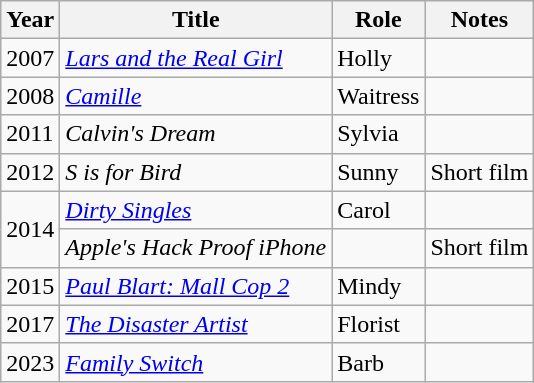<table class="wikitable sortable">
<tr>
<th>Year</th>
<th>Title</th>
<th>Role</th>
<th class="unsortable">Notes</th>
</tr>
<tr>
<td>2007</td>
<td><em><a href='#'>Lars and the Real Girl</a></em></td>
<td>Holly</td>
<td></td>
</tr>
<tr>
<td>2008</td>
<td><em><a href='#'>Camille</a></em></td>
<td>Waitress</td>
<td></td>
</tr>
<tr>
<td>2011</td>
<td><em>Calvin's Dream</em></td>
<td>Sylvia</td>
<td></td>
</tr>
<tr>
<td>2012</td>
<td><em>S is for Bird</em></td>
<td>Sunny</td>
<td>Short film</td>
</tr>
<tr>
<td rowspan="2">2014</td>
<td><em><a href='#'>Dirty Singles</a></em></td>
<td>Carol</td>
<td></td>
</tr>
<tr>
<td><em>Apple's Hack Proof iPhone</em></td>
<td></td>
<td>Short film</td>
</tr>
<tr>
<td>2015</td>
<td><em><a href='#'>Paul Blart: Mall Cop 2</a></em></td>
<td>Mindy</td>
<td></td>
</tr>
<tr>
<td>2017</td>
<td data-sort-value="Disaster Artist, The"><em><a href='#'>The Disaster Artist</a></em></td>
<td>Florist</td>
<td></td>
</tr>
<tr>
<td>2023</td>
<td><em><a href='#'>Family Switch</a></em></td>
<td>Barb</td>
<td></td>
</tr>
</table>
